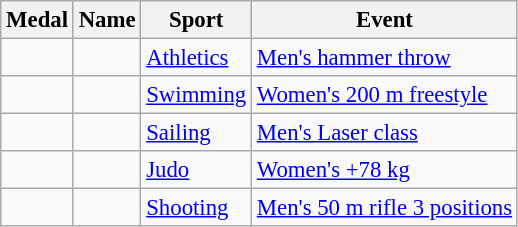<table class="wikitable sortable" style="font-size:95%">
<tr>
<th>Medal</th>
<th>Name</th>
<th>Sport</th>
<th>Event</th>
</tr>
<tr>
<td></td>
<td></td>
<td><a href='#'>Athletics</a></td>
<td><a href='#'>Men's hammer throw</a></td>
</tr>
<tr>
<td></td>
<td></td>
<td><a href='#'>Swimming</a></td>
<td><a href='#'>Women's 200 m freestyle</a></td>
</tr>
<tr>
<td></td>
<td></td>
<td><a href='#'>Sailing</a></td>
<td><a href='#'>Men's Laser class</a></td>
</tr>
<tr>
<td></td>
<td></td>
<td><a href='#'>Judo</a></td>
<td><a href='#'>Women's +78 kg</a></td>
</tr>
<tr>
<td></td>
<td></td>
<td><a href='#'>Shooting</a></td>
<td><a href='#'>Men's 50 m rifle 3 positions</a></td>
</tr>
</table>
